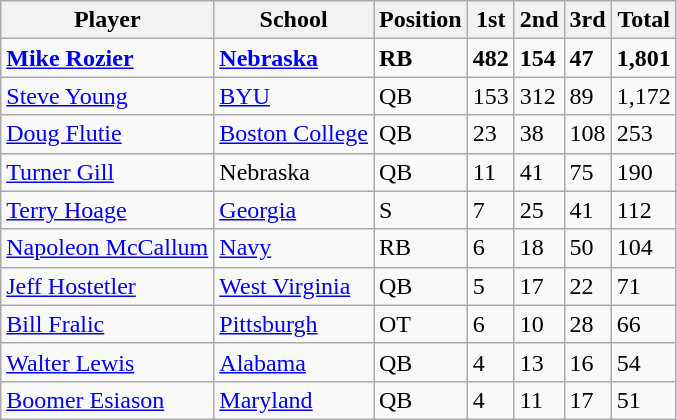<table class="wikitable">
<tr>
<th>Player</th>
<th>School</th>
<th>Position</th>
<th>1st</th>
<th>2nd</th>
<th>3rd</th>
<th>Total</th>
</tr>
<tr>
<td><strong><a href='#'>Mike Rozier</a></strong></td>
<td><strong><a href='#'>Nebraska</a></strong></td>
<td><strong>RB</strong></td>
<td><strong>482</strong></td>
<td><strong>154</strong></td>
<td><strong>47</strong></td>
<td><strong>1,801</strong></td>
</tr>
<tr>
<td><a href='#'>Steve Young</a></td>
<td><a href='#'>BYU</a></td>
<td>QB</td>
<td>153</td>
<td>312</td>
<td>89</td>
<td>1,172</td>
</tr>
<tr>
<td><a href='#'>Doug Flutie</a></td>
<td><a href='#'>Boston College</a></td>
<td>QB</td>
<td>23</td>
<td>38</td>
<td>108</td>
<td>253</td>
</tr>
<tr>
<td><a href='#'>Turner Gill</a></td>
<td>Nebraska</td>
<td>QB</td>
<td>11</td>
<td>41</td>
<td>75</td>
<td>190</td>
</tr>
<tr>
<td><a href='#'>Terry Hoage</a></td>
<td><a href='#'>Georgia</a></td>
<td>S</td>
<td>7</td>
<td>25</td>
<td>41</td>
<td>112</td>
</tr>
<tr>
<td><a href='#'>Napoleon McCallum</a></td>
<td><a href='#'>Navy</a></td>
<td>RB</td>
<td>6</td>
<td>18</td>
<td>50</td>
<td>104</td>
</tr>
<tr>
<td><a href='#'>Jeff Hostetler</a></td>
<td><a href='#'>West Virginia</a></td>
<td>QB</td>
<td>5</td>
<td>17</td>
<td>22</td>
<td>71</td>
</tr>
<tr>
<td><a href='#'>Bill Fralic</a></td>
<td><a href='#'>Pittsburgh</a></td>
<td>OT</td>
<td>6</td>
<td>10</td>
<td>28</td>
<td>66</td>
</tr>
<tr>
<td><a href='#'>Walter Lewis</a></td>
<td><a href='#'>Alabama</a></td>
<td>QB</td>
<td>4</td>
<td>13</td>
<td>16</td>
<td>54</td>
</tr>
<tr>
<td><a href='#'>Boomer Esiason</a></td>
<td><a href='#'>Maryland</a></td>
<td>QB</td>
<td>4</td>
<td>11</td>
<td>17</td>
<td>51</td>
</tr>
</table>
